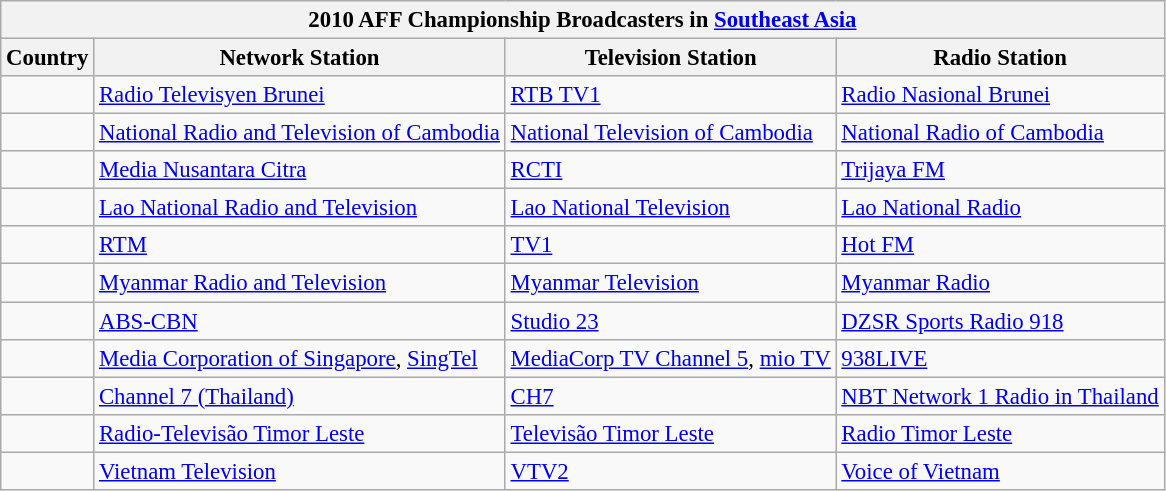<table class="wikitable" style="font-size:95%; text-align:left">
<tr>
<th colspan=5>2010 AFF Championship Broadcasters in <a href='#'>Southeast Asia</a></th>
</tr>
<tr>
<th>Country</th>
<th>Network Station</th>
<th>Television Station</th>
<th>Radio Station</th>
</tr>
<tr>
<td align=left></td>
<td><a href='#'>Radio Televisyen Brunei</a></td>
<td><a href='#'>RTB TV1</a></td>
<td><a href='#'>Radio Nasional Brunei</a></td>
</tr>
<tr>
<td align=left></td>
<td><a href='#'>National Radio and Television of Cambodia</a></td>
<td><a href='#'>National Television of Cambodia</a></td>
<td><a href='#'>National Radio of Cambodia</a></td>
</tr>
<tr>
<td align=left></td>
<td><a href='#'>Media Nusantara Citra</a></td>
<td><a href='#'>RCTI</a></td>
<td><a href='#'>Trijaya FM</a></td>
</tr>
<tr>
<td align=left></td>
<td><a href='#'>Lao National Radio and Television</a></td>
<td><a href='#'>Lao National Television</a></td>
<td><a href='#'>Lao National Radio</a></td>
</tr>
<tr>
<td align=left></td>
<td><a href='#'>RTM</a></td>
<td><a href='#'>TV1</a></td>
<td><a href='#'>Hot FM</a></td>
</tr>
<tr>
<td align=left></td>
<td><a href='#'>Myanmar Radio and Television</a></td>
<td><a href='#'>Myanmar Television</a></td>
<td><a href='#'>Myanmar Radio</a></td>
</tr>
<tr>
<td align=left></td>
<td><a href='#'>ABS-CBN</a></td>
<td><a href='#'>Studio 23</a></td>
<td><a href='#'>DZSR Sports Radio 918</a></td>
</tr>
<tr>
<td align=left></td>
<td><a href='#'>Media Corporation of Singapore</a>, <a href='#'>SingTel</a></td>
<td><a href='#'>MediaCorp TV Channel 5</a>, <a href='#'>mio TV</a></td>
<td><a href='#'>938LIVE</a></td>
</tr>
<tr>
<td align=left></td>
<td><a href='#'>Channel 7 (Thailand)</a></td>
<td><a href='#'>CH7</a></td>
<td><a href='#'>NBT Network 1 Radio in Thailand</a></td>
</tr>
<tr>
<td align=left></td>
<td><a href='#'>Radio-Televisão Timor Leste</a></td>
<td><a href='#'>Televisão Timor Leste</a></td>
<td><a href='#'>Radio Timor Leste</a></td>
</tr>
<tr>
<td align=left></td>
<td><a href='#'>Vietnam Television</a></td>
<td><a href='#'>VTV2</a></td>
<td><a href='#'>Voice of Vietnam</a></td>
</tr>
</table>
